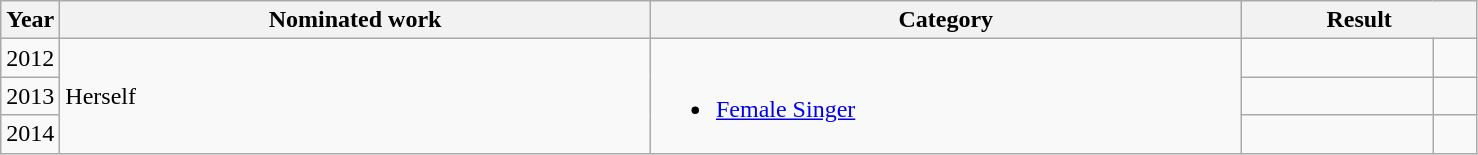<table class="wikitable" style="text-align:left;">
<tr>
<th width=4% align=center>Year</th>
<th width=40%>Nominated work</th>
<th width=40%>Category</th>
<th width=16% colspan=2>Result</th>
</tr>
<tr>
<td>2012</td>
<td rowspan=3>Herself</td>
<td rowspan=3><br><ul><li><a href='#'>Female Singer</a></li></ul></td>
<td></td>
<td width=3% align=center></td>
</tr>
<tr>
<td>2013</td>
<td></td>
<td width=3% align=center></td>
</tr>
<tr>
<td>2014</td>
<td></td>
<td width=3% align=center></td>
</tr>
</table>
